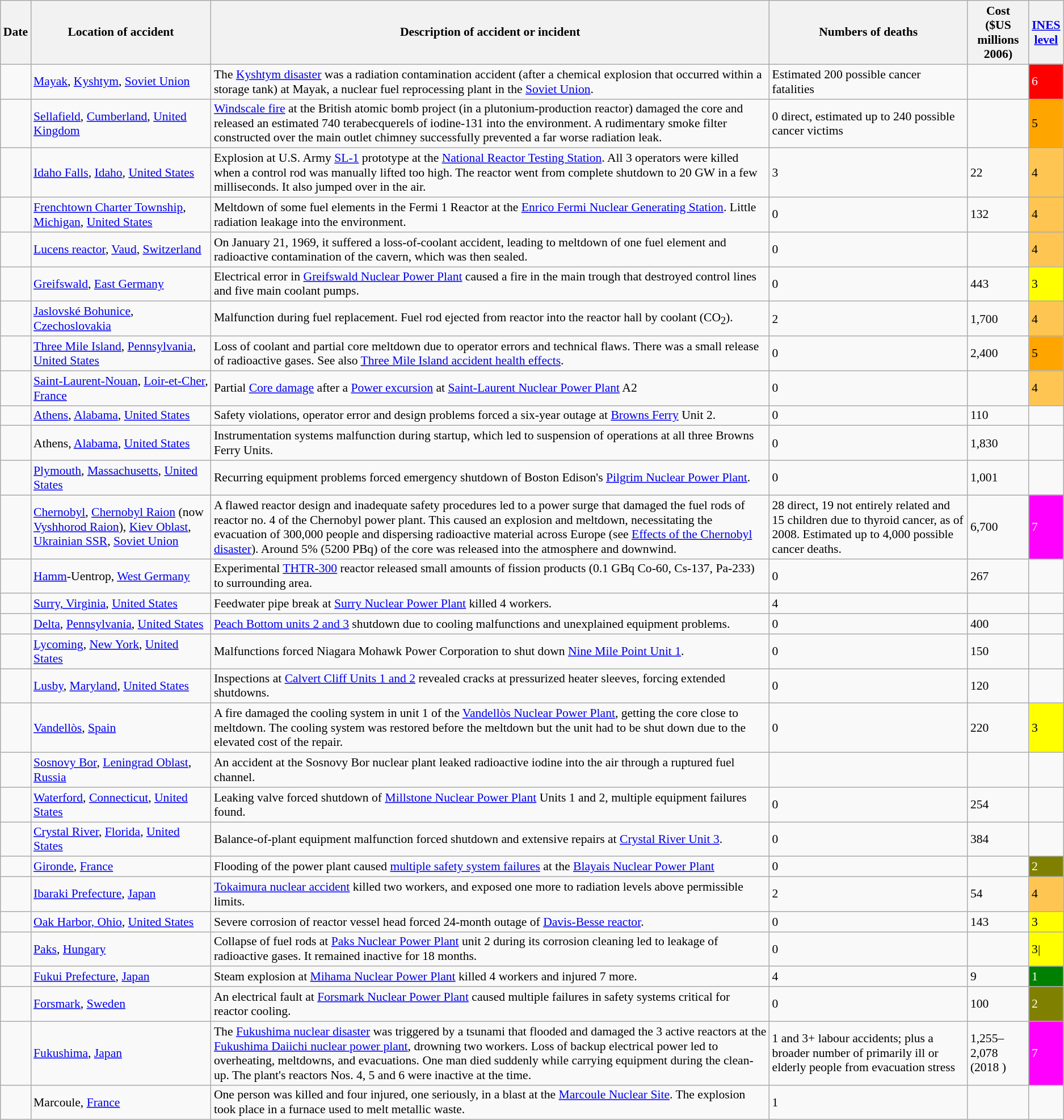<table class="wikitable sortable" style="font-size: 90%;">
<tr>
<th>Date</th>
<th scope="col" class="unsortable">Location of accident</th>
<th scope="col" class="unsortable">Description of accident or incident</th>
<th>Numbers of deaths</th>
<th data-sort-type="number">Cost<br>($US<br>millions<br>2006)</th>
<th><a href='#'>INES <br> level</a></th>
</tr>
<tr>
<td></td>
<td><a href='#'>Mayak</a>, <a href='#'>Kyshtym</a>, <a href='#'>Soviet Union</a></td>
<td>The <a href='#'>Kyshtym disaster</a> was a radiation contamination accident (after a chemical explosion that occurred within a storage tank) at Mayak, a nuclear fuel reprocessing plant in the <a href='#'>Soviet Union</a>.</td>
<td>Estimated 200 possible cancer fatalities</td>
<td></td>
<td style="background-color: red; color:white;">6</td>
</tr>
<tr>
<td></td>
<td><a href='#'>Sellafield</a>, <a href='#'>Cumberland</a>, <a href='#'>United Kingdom</a></td>
<td><a href='#'>Windscale fire</a> at the British atomic bomb project (in a plutonium-production reactor) damaged the core and released an estimated 740 terabecquerels of iodine-131 into the environment. A rudimentary smoke filter constructed over the main outlet chimney successfully prevented a far worse radiation leak.</td>
<td>0 direct, estimated up to 240 possible cancer victims</td>
<td></td>
<td style="background-color: orange;">5</td>
</tr>
<tr>
<td></td>
<td><a href='#'>Idaho Falls</a>, <a href='#'>Idaho</a>, <a href='#'>United States</a></td>
<td>Explosion at U.S. Army <a href='#'>SL-1</a> prototype at the <a href='#'>National Reactor Testing Station</a>. All 3 operators were killed when a control rod was manually lifted too high. The reactor went from complete shutdown to 20 GW in a few milliseconds. It also jumped over  in the air.</td>
<td>3</td>
<td>22</td>
<td style="background-color: #ffc552;">4</td>
</tr>
<tr>
<td></td>
<td><a href='#'>Frenchtown Charter Township</a>, <a href='#'>Michigan</a>, <a href='#'>United States</a></td>
<td>Meltdown of some fuel elements in the Fermi 1 Reactor at the <a href='#'>Enrico Fermi Nuclear Generating Station</a>. Little radiation leakage into the environment.</td>
<td>0</td>
<td>132</td>
<td style="background-color: #ffc552;">4</td>
</tr>
<tr>
<td></td>
<td><a href='#'>Lucens reactor</a>, <a href='#'>Vaud</a>, <a href='#'>Switzerland</a></td>
<td>On January 21, 1969, it suffered a loss-of-coolant accident, leading to meltdown of one fuel element and radioactive contamination of the cavern, which was then sealed.</td>
<td>0</td>
<td></td>
<td style="background-color: #ffc552;">4</td>
</tr>
<tr>
<td></td>
<td><a href='#'>Greifswald</a>, <a href='#'>East Germany</a></td>
<td>Electrical error in <a href='#'>Greifswald Nuclear Power Plant</a> caused a fire in the main trough that destroyed control lines and five main coolant pumps.</td>
<td>0</td>
<td>443</td>
<td style="background-color: yellow;">3</td>
</tr>
<tr>
<td></td>
<td><a href='#'>Jaslovské Bohunice</a>, <a href='#'>Czechoslovakia</a></td>
<td>Malfunction during fuel replacement. Fuel rod ejected from reactor into the reactor hall by coolant (CO<sub>2</sub>).</td>
<td>2</td>
<td>1,700</td>
<td style="background-color: #ffc552;">4</td>
</tr>
<tr>
<td></td>
<td><a href='#'>Three Mile Island</a>, <a href='#'>Pennsylvania</a>, <a href='#'>United States</a></td>
<td>Loss of coolant and partial core meltdown due to operator errors and technical flaws. There was a small release of radioactive gases. See also <a href='#'>Three Mile Island accident health effects</a>.</td>
<td>0</td>
<td>2,400</td>
<td style="background-color: orange;">5</td>
</tr>
<tr>
<td></td>
<td><a href='#'>Saint-Laurent-Nouan</a>, <a href='#'>Loir-et-Cher</a>, <a href='#'>France</a></td>
<td>Partial <a href='#'>Core damage</a> after a <a href='#'>Power excursion</a> at <a href='#'>Saint-Laurent Nuclear Power Plant</a> A2</td>
<td>0</td>
<td></td>
<td style="background-color: #ffc552;">4 </td>
</tr>
<tr>
<td></td>
<td><a href='#'>Athens</a>, <a href='#'>Alabama</a>, <a href='#'>United States</a></td>
<td>Safety violations, operator error and design problems forced a six-year outage at <a href='#'>Browns Ferry</a> Unit 2.</td>
<td>0</td>
<td>110</td>
<td></td>
</tr>
<tr>
<td></td>
<td>Athens, <a href='#'>Alabama</a>, <a href='#'>United States</a></td>
<td>Instrumentation systems malfunction during startup, which led to suspension of operations at all three Browns Ferry Units.</td>
<td>0</td>
<td>1,830</td>
<td></td>
</tr>
<tr>
<td></td>
<td><a href='#'>Plymouth</a>, <a href='#'>Massachusetts</a>, <a href='#'>United States</a></td>
<td>Recurring equipment problems forced emergency shutdown of Boston Edison's <a href='#'>Pilgrim Nuclear Power Plant</a>.</td>
<td>0</td>
<td>1,001</td>
<td></td>
</tr>
<tr>
<td></td>
<td><a href='#'>Chernobyl</a>, <a href='#'>Chernobyl Raion</a> (now <a href='#'>Vyshhorod Raion</a>), <a href='#'>Kiev Oblast</a>, <a href='#'>Ukrainian SSR</a>, <a href='#'>Soviet Union</a></td>
<td>A flawed reactor design and inadequate safety procedures led to a power surge that damaged the fuel rods of reactor no. 4 of the Chernobyl power plant. This caused an explosion and meltdown, necessitating the evacuation of 300,000 people and dispersing radioactive material across Europe (see <a href='#'>Effects of the Chernobyl disaster</a>). Around 5% (5200 PBq) of the core was released into the atmosphere and downwind.</td>
<td>28 direct, 19 not entirely related and 15 children due to thyroid cancer, as of 2008. Estimated up to 4,000 possible cancer deaths.</td>
<td>6,700</td>
<td style="background-color: #ff00ff; color:white;">7</td>
</tr>
<tr>
<td></td>
<td><a href='#'>Hamm</a>-Uentrop, <a href='#'>West Germany</a></td>
<td>Experimental <a href='#'>THTR-300</a> reactor released small amounts of fission products (0.1 GBq Co-60, Cs-137, Pa-233) to surrounding area.</td>
<td>0</td>
<td>267</td>
<td></td>
</tr>
<tr>
<td></td>
<td><a href='#'>Surry, Virginia</a>, <a href='#'>United States</a></td>
<td>Feedwater pipe break at <a href='#'>Surry Nuclear Power Plant</a> killed 4 workers.</td>
<td>4</td>
<td></td>
<td></td>
</tr>
<tr>
<td></td>
<td><a href='#'>Delta</a>, <a href='#'>Pennsylvania</a>, <a href='#'>United States</a></td>
<td><a href='#'>Peach Bottom units 2 and 3</a> shutdown due to cooling malfunctions and unexplained equipment problems.</td>
<td>0</td>
<td>400</td>
<td></td>
</tr>
<tr>
<td></td>
<td><a href='#'>Lycoming</a>, <a href='#'>New York</a>, <a href='#'>United States</a></td>
<td>Malfunctions forced Niagara Mohawk Power Corporation to shut down <a href='#'>Nine Mile Point Unit 1</a>.</td>
<td>0</td>
<td>150</td>
<td></td>
</tr>
<tr>
<td></td>
<td><a href='#'>Lusby</a>, <a href='#'>Maryland</a>, <a href='#'>United States</a></td>
<td>Inspections at <a href='#'>Calvert Cliff Units 1 and 2</a> revealed cracks at pressurized heater sleeves, forcing extended shutdowns.</td>
<td>0</td>
<td>120</td>
<td></td>
</tr>
<tr>
<td></td>
<td><a href='#'>Vandellòs</a>, <a href='#'>Spain</a></td>
<td>A fire damaged the cooling system in unit 1 of the <a href='#'>Vandellòs Nuclear Power Plant</a>, getting the core close to meltdown. The cooling system was restored before the meltdown but the unit had to be shut down due to the elevated cost of the repair.</td>
<td>0</td>
<td>220</td>
<td style="background-color: yellow;">3</td>
</tr>
<tr>
<td></td>
<td><a href='#'>Sosnovy Bor</a>, <a href='#'>Leningrad Oblast</a>, <a href='#'>Russia</a></td>
<td>An accident at the Sosnovy Bor nuclear plant leaked radioactive iodine into the air through a ruptured fuel channel.</td>
<td></td>
<td></td>
<td></td>
</tr>
<tr>
<td></td>
<td><a href='#'>Waterford</a>, <a href='#'>Connecticut</a>, <a href='#'>United States</a></td>
<td>Leaking valve forced shutdown of <a href='#'>Millstone Nuclear Power Plant</a> Units 1 and 2, multiple equipment failures found.</td>
<td>0</td>
<td>254</td>
<td></td>
</tr>
<tr>
<td></td>
<td><a href='#'>Crystal River</a>, <a href='#'>Florida</a>, <a href='#'>United States</a></td>
<td>Balance-of-plant equipment malfunction forced shutdown and extensive repairs at <a href='#'>Crystal River Unit 3</a>.</td>
<td>0</td>
<td>384</td>
<td></td>
</tr>
<tr>
<td></td>
<td><a href='#'>Gironde</a>, <a href='#'>France</a></td>
<td>Flooding of the power plant caused <a href='#'>multiple safety system failures</a> at the <a href='#'>Blayais Nuclear Power Plant</a></td>
<td>0</td>
<td></td>
<td style="background-color: #808000; color:white;">2</td>
</tr>
<tr>
<td></td>
<td><a href='#'>Ibaraki Prefecture</a>, <a href='#'>Japan</a></td>
<td><a href='#'>Tokaimura nuclear accident</a> killed two workers, and exposed one more to radiation levels above permissible limits.</td>
<td>2</td>
<td>54</td>
<td style="background-color: #ffc552;">4</td>
</tr>
<tr>
<td></td>
<td><a href='#'>Oak Harbor, Ohio</a>, <a href='#'>United States</a></td>
<td>Severe corrosion of reactor vessel head forced 24-month outage of <a href='#'>Davis-Besse reactor</a>.</td>
<td>0</td>
<td>143</td>
<td style="background-color: yellow;">3</td>
</tr>
<tr>
<td></td>
<td><a href='#'>Paks</a>, <a href='#'>Hungary</a></td>
<td>Collapse of fuel rods at <a href='#'>Paks Nuclear Power Plant</a> unit 2 during its corrosion cleaning led to leakage of radioactive gases. It remained inactive for 18 months.</td>
<td>0</td>
<td></td>
<td style="background-color: yellow;">3|</td>
</tr>
<tr>
<td></td>
<td><a href='#'>Fukui Prefecture</a>, <a href='#'>Japan</a></td>
<td>Steam explosion at <a href='#'>Mihama Nuclear Power Plant</a> killed 4 workers and injured 7 more.</td>
<td>4</td>
<td>9</td>
<td style="background-color:green; color:white;">1</td>
</tr>
<tr>
<td></td>
<td><a href='#'>Forsmark</a>, <a href='#'>Sweden</a></td>
<td>An electrical fault at <a href='#'>Forsmark Nuclear Power Plant</a> caused multiple failures in safety systems critical for reactor cooling.</td>
<td>0</td>
<td>100</td>
<td style="background-color: #808000; color:white;">2</td>
</tr>
<tr>
<td></td>
<td><a href='#'>Fukushima</a>, <a href='#'>Japan</a></td>
<td>The <a href='#'>Fukushima nuclear disaster</a> was triggered by a tsunami that flooded and damaged the 3 active reactors at the <a href='#'>Fukushima Daiichi nuclear power plant</a>, drowning two workers. Loss of backup electrical power led to overheating, meltdowns, and evacuations. One man died suddenly while carrying equipment during the clean-up. The plant's reactors Nos. 4, 5 and 6 were inactive at the time.</td>
<td>1 and 3+ labour accidents; plus a broader number of primarily ill or elderly people from evacuation stress</td>
<td>1,255–2,078 (2018 )</td>
<td style="background-color: #ff00ff; color:white;">7</td>
</tr>
<tr>
<td></td>
<td>Marcoule, <a href='#'>France</a></td>
<td>One person was killed and four injured, one seriously, in a blast at the <a href='#'>Marcoule Nuclear Site</a>. The explosion took place in a furnace used to melt metallic waste.</td>
<td>1</td>
<td></td>
<td></td>
</tr>
</table>
